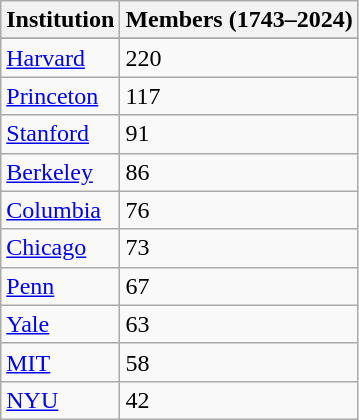<table class="wikitable sortable defaultcenter">
<tr>
<th>Institution</th>
<th data-sort-type="number">Members (1743–2024)</th>
</tr>
<tr>
</tr>
<tr>
<td><a href='#'>Harvard</a></td>
<td>220</td>
</tr>
<tr>
<td><a href='#'>Princeton</a></td>
<td>117</td>
</tr>
<tr>
<td><a href='#'>Stanford</a></td>
<td>91</td>
</tr>
<tr>
<td><a href='#'>Berkeley</a></td>
<td>86</td>
</tr>
<tr>
<td><a href='#'>Columbia</a></td>
<td>76</td>
</tr>
<tr>
<td><a href='#'>Chicago</a></td>
<td>73</td>
</tr>
<tr>
<td><a href='#'>Penn</a></td>
<td>67</td>
</tr>
<tr>
<td><a href='#'>Yale</a></td>
<td>63</td>
</tr>
<tr>
<td><a href='#'>MIT</a></td>
<td>58</td>
</tr>
<tr>
<td><a href='#'>NYU</a></td>
<td>42</td>
</tr>
</table>
